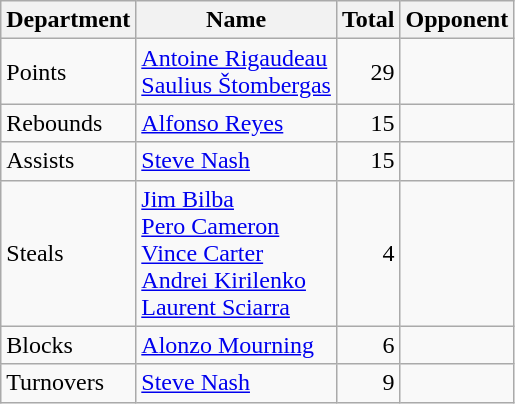<table class=wikitable>
<tr>
<th>Department</th>
<th>Name</th>
<th>Total</th>
<th>Opponent</th>
</tr>
<tr>
<td>Points</td>
<td> <a href='#'>Antoine Rigaudeau</a><br> <a href='#'>Saulius Štombergas</a></td>
<td align=right>29</td>
<td><br></td>
</tr>
<tr>
<td>Rebounds</td>
<td> <a href='#'>Alfonso Reyes</a></td>
<td align=right>15</td>
<td></td>
</tr>
<tr>
<td>Assists</td>
<td> <a href='#'>Steve Nash</a></td>
<td align=right>15</td>
<td></td>
</tr>
<tr>
<td>Steals</td>
<td> <a href='#'>Jim Bilba</a><br> <a href='#'>Pero Cameron</a><br> <a href='#'>Vince Carter</a><br> <a href='#'>Andrei Kirilenko</a><br> <a href='#'>Laurent Sciarra</a></td>
<td align=right>4</td>
<td><br><br><br><br></td>
</tr>
<tr>
<td>Blocks</td>
<td> <a href='#'>Alonzo Mourning</a></td>
<td align=right>6</td>
<td></td>
</tr>
<tr>
<td>Turnovers</td>
<td> <a href='#'>Steve Nash</a></td>
<td align=right>9</td>
<td></td>
</tr>
</table>
